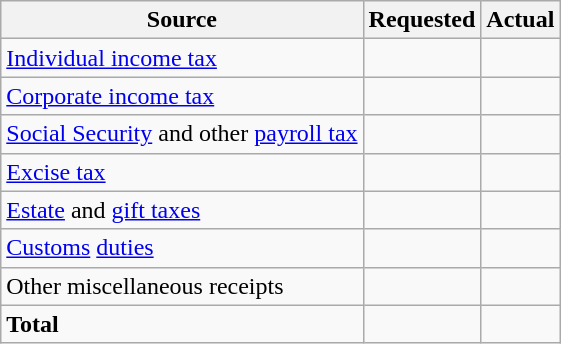<table class="wikitable sortable">
<tr>
<th>Source</th>
<th>Requested</th>
<th>Actual</th>
</tr>
<tr>
<td><a href='#'>Individual income tax</a></td>
<td style="text-align:right"></td>
<td style="text-align:right"></td>
</tr>
<tr>
<td><a href='#'>Corporate income tax</a></td>
<td style="text-align:right"></td>
<td style="text-align:right"></td>
</tr>
<tr>
<td><a href='#'>Social Security</a> and other <a href='#'>payroll tax</a></td>
<td style="text-align:right"></td>
<td style="text-align:right"></td>
</tr>
<tr>
<td><a href='#'>Excise tax</a></td>
<td style="text-align:right"></td>
<td style="text-align:right"></td>
</tr>
<tr>
<td><a href='#'>Estate</a> and <a href='#'>gift taxes</a></td>
<td style="text-align:right"></td>
<td style="text-align:right"></td>
</tr>
<tr>
<td><a href='#'>Customs</a> <a href='#'>duties</a></td>
<td style="text-align:right"></td>
<td style="text-align:right"></td>
</tr>
<tr>
<td>Other miscellaneous receipts</td>
<td style="text-align:right"></td>
<td style="text-align:right"></td>
</tr>
<tr class="sortbottom">
<td><strong>Total</strong></td>
<td style="text-align:right"><strong></strong></td>
<td style="text-align:right"><strong></strong></td>
</tr>
</table>
